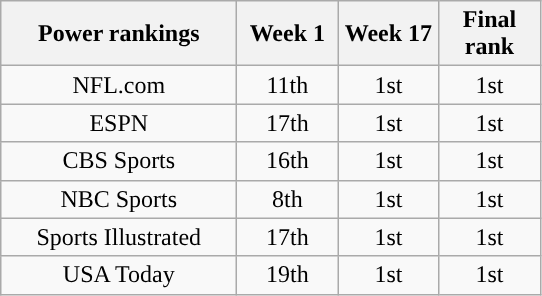<table class="wikitable" style="text-align:center">
<tr>
<th width=150px>Power rankings<br></th>
<th width=60px>Week 1</th>
<th width=60px>Week 17</th>
<th width=60px>Final rank</th>
</tr>
<tr>
<td>NFL.com</td>
<td>11th</td>
<td>1st</td>
<td>1st</td>
</tr>
<tr>
<td>ESPN</td>
<td>17th</td>
<td>1st</td>
<td>1st</td>
</tr>
<tr>
<td>CBS Sports</td>
<td>16th</td>
<td>1st</td>
<td>1st</td>
</tr>
<tr>
<td>NBC Sports</td>
<td>8th</td>
<td>1st</td>
<td>1st</td>
</tr>
<tr>
<td>Sports Illustrated</td>
<td>17th</td>
<td>1st</td>
<td>1st</td>
</tr>
<tr>
<td>USA Today</td>
<td>19th</td>
<td>1st</td>
<td>1st</td>
</tr>
</table>
